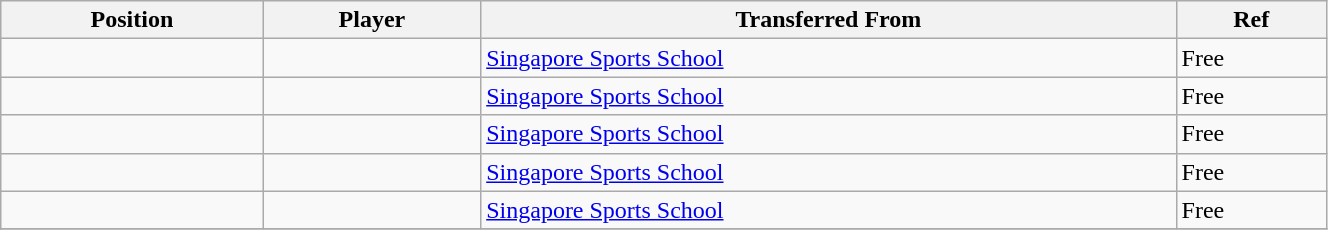<table class="wikitable sortable" style="width:70%; text-align:center; font-size:100%; text-align:left;">
<tr>
<th><strong>Position</strong></th>
<th><strong>Player</strong></th>
<th><strong>Transferred From</strong></th>
<th><strong>Ref</strong></th>
</tr>
<tr>
<td></td>
<td></td>
<td> <a href='#'>Singapore Sports School</a></td>
<td>Free</td>
</tr>
<tr>
<td></td>
<td></td>
<td> <a href='#'>Singapore Sports School</a></td>
<td>Free</td>
</tr>
<tr>
<td></td>
<td></td>
<td> <a href='#'>Singapore Sports School</a></td>
<td>Free</td>
</tr>
<tr>
<td></td>
<td></td>
<td> <a href='#'>Singapore Sports School</a></td>
<td>Free</td>
</tr>
<tr>
<td></td>
<td></td>
<td> <a href='#'>Singapore Sports School</a></td>
<td>Free</td>
</tr>
<tr>
</tr>
</table>
